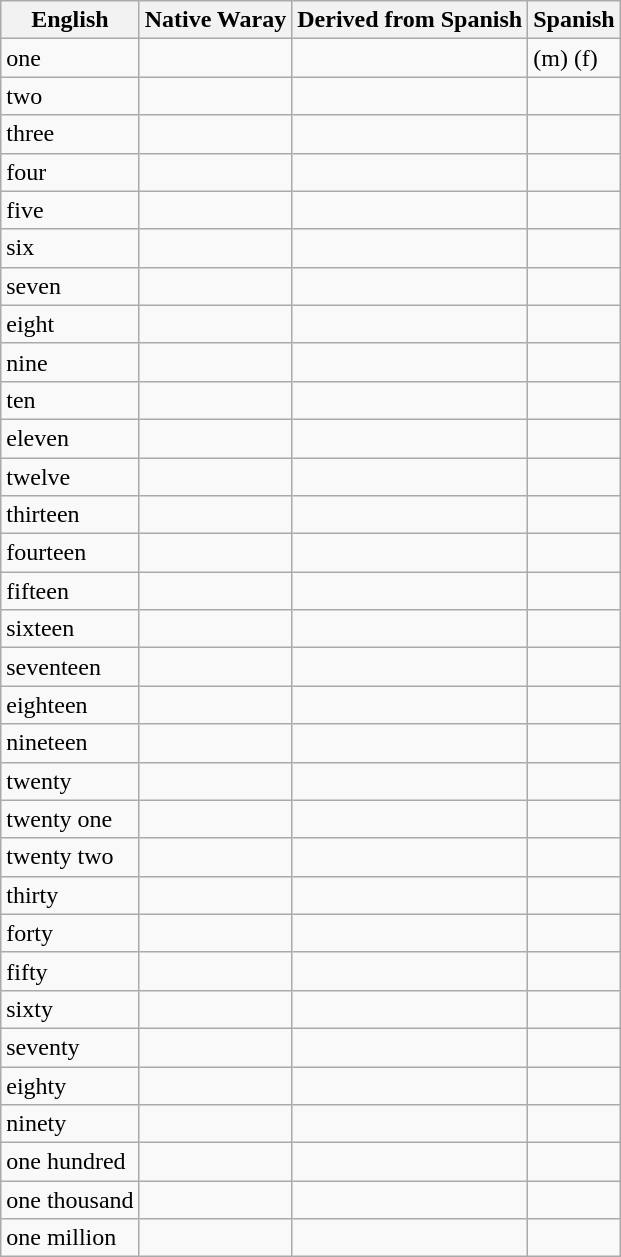<table class="wikitable" "border=1">
<tr>
<th>English</th>
<th>Native Waray</th>
<th>Derived from Spanish</th>
<th>Spanish</th>
</tr>
<tr>
<td>one</td>
<td></td>
<td></td>
<td> (m)  (f)</td>
</tr>
<tr>
<td>two</td>
<td></td>
<td></td>
<td></td>
</tr>
<tr>
<td>three</td>
<td></td>
<td></td>
<td></td>
</tr>
<tr>
<td>four</td>
<td></td>
<td></td>
<td></td>
</tr>
<tr>
<td>five</td>
<td></td>
<td></td>
<td></td>
</tr>
<tr>
<td>six</td>
<td></td>
<td></td>
<td></td>
</tr>
<tr>
<td>seven</td>
<td></td>
<td></td>
<td></td>
</tr>
<tr>
<td>eight</td>
<td></td>
<td></td>
<td></td>
</tr>
<tr>
<td>nine</td>
<td></td>
<td></td>
<td></td>
</tr>
<tr>
<td>ten</td>
<td></td>
<td></td>
<td></td>
</tr>
<tr>
<td>eleven</td>
<td></td>
<td></td>
<td></td>
</tr>
<tr>
<td>twelve</td>
<td></td>
<td></td>
<td></td>
</tr>
<tr>
<td>thirteen</td>
<td></td>
<td></td>
<td></td>
</tr>
<tr>
<td>fourteen</td>
<td></td>
<td></td>
<td></td>
</tr>
<tr>
<td>fifteen</td>
<td></td>
<td></td>
<td></td>
</tr>
<tr>
<td>sixteen</td>
<td></td>
<td></td>
<td></td>
</tr>
<tr>
<td>seventeen</td>
<td></td>
<td></td>
<td></td>
</tr>
<tr>
<td>eighteen</td>
<td></td>
<td></td>
<td></td>
</tr>
<tr>
<td>nineteen</td>
<td></td>
<td></td>
<td></td>
</tr>
<tr>
<td>twenty</td>
<td></td>
<td></td>
<td></td>
</tr>
<tr>
<td>twenty one</td>
<td></td>
<td></td>
<td></td>
</tr>
<tr>
<td>twenty two</td>
<td></td>
<td></td>
<td></td>
</tr>
<tr>
<td>thirty</td>
<td></td>
<td></td>
<td></td>
</tr>
<tr>
<td>forty</td>
<td></td>
<td></td>
<td></td>
</tr>
<tr>
<td>fifty</td>
<td></td>
<td></td>
<td></td>
</tr>
<tr>
<td>sixty</td>
<td></td>
<td></td>
<td></td>
</tr>
<tr>
<td>seventy</td>
<td></td>
<td></td>
<td></td>
</tr>
<tr>
<td>eighty</td>
<td></td>
<td></td>
<td></td>
</tr>
<tr>
<td>ninety</td>
<td></td>
<td></td>
<td></td>
</tr>
<tr>
<td>one hundred</td>
<td></td>
<td></td>
<td></td>
</tr>
<tr>
<td>one thousand</td>
<td></td>
<td></td>
<td></td>
</tr>
<tr>
<td>one million</td>
<td></td>
<td></td>
<td></td>
</tr>
</table>
